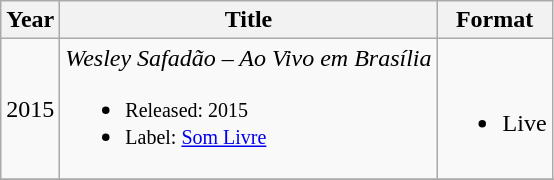<table class="wikitable">
<tr>
<th>Year</th>
<th>Title</th>
<th>Format</th>
</tr>
<tr>
<td rowspan="1" align="center">2015</td>
<td><em>Wesley Safadão – Ao Vivo em Brasília</em><br><ul><li><small>Released: 2015</small></li><li><small>Label: <a href='#'>Som Livre</a></small></li></ul></td>
<td align="left"><br><ul><li>Live</li></ul></td>
</tr>
<tr>
</tr>
</table>
